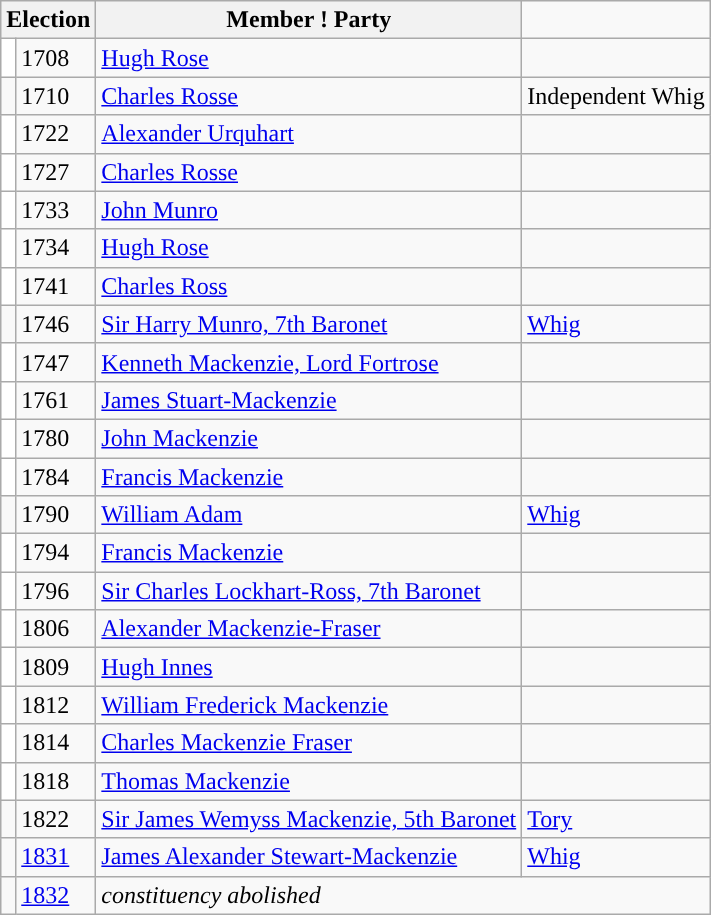<table class="wikitable">
<tr>
<th colspan="2">Election</th>
<th>Member  ! Party</th>
</tr>
<tr>
<td style="color:inherit;background-color: white"></td>
<td>1708</td>
<td><a href='#'>Hugh Rose</a></td>
<td></td>
</tr>
<tr>
<td style="color:inherit;background-color: "></td>
<td>1710</td>
<td><a href='#'>Charles Rosse</a></td>
<td>Independent Whig</td>
</tr>
<tr>
<td style="color:inherit;background-color: white"></td>
<td>1722</td>
<td><a href='#'>Alexander Urquhart</a></td>
<td></td>
</tr>
<tr>
<td style="color:inherit;background-color: white"></td>
<td>1727</td>
<td><a href='#'>Charles Rosse</a></td>
<td></td>
</tr>
<tr>
<td style="color:inherit;background-color: white"></td>
<td>1733</td>
<td><a href='#'>John Munro</a></td>
<td></td>
</tr>
<tr>
<td style="color:inherit;background-color: white"></td>
<td>1734</td>
<td><a href='#'>Hugh Rose</a></td>
<td></td>
</tr>
<tr>
<td style="color:inherit;background-color: white"></td>
<td>1741</td>
<td><a href='#'>Charles Ross</a></td>
<td></td>
</tr>
<tr>
<td style="color:inherit;background-color: "></td>
<td>1746</td>
<td><a href='#'>Sir Harry Munro, 7th Baronet</a></td>
<td><a href='#'>Whig</a></td>
</tr>
<tr>
<td style="color:inherit;background-color: white"></td>
<td>1747</td>
<td><a href='#'>Kenneth Mackenzie, Lord Fortrose</a></td>
<td></td>
</tr>
<tr>
<td style="color:inherit;background-color: white"></td>
<td>1761</td>
<td><a href='#'>James Stuart-Mackenzie</a></td>
<td></td>
</tr>
<tr>
<td style="color:inherit;background-color: white"></td>
<td>1780</td>
<td><a href='#'>John Mackenzie</a></td>
<td></td>
</tr>
<tr>
<td style="color:inherit;background-color: white"></td>
<td>1784</td>
<td><a href='#'>Francis Mackenzie</a></td>
<td></td>
</tr>
<tr>
<td style="color:inherit;background-color: "></td>
<td>1790</td>
<td><a href='#'>William Adam</a></td>
<td><a href='#'>Whig</a></td>
</tr>
<tr>
<td style="color:inherit;background-color: white"></td>
<td>1794</td>
<td><a href='#'>Francis Mackenzie</a></td>
<td></td>
</tr>
<tr>
<td style="color:inherit;background-color: white"></td>
<td>1796</td>
<td><a href='#'>Sir Charles Lockhart-Ross, 7th Baronet</a></td>
<td></td>
</tr>
<tr>
<td style="color:inherit;background-color: white"></td>
<td>1806</td>
<td><a href='#'>Alexander Mackenzie-Fraser</a></td>
<td></td>
</tr>
<tr>
<td style="color:inherit;background-color: white"></td>
<td>1809</td>
<td><a href='#'>Hugh Innes</a></td>
<td></td>
</tr>
<tr>
<td style="color:inherit;background-color: white"></td>
<td>1812</td>
<td><a href='#'>William Frederick Mackenzie</a></td>
<td></td>
</tr>
<tr>
<td style="color:inherit;background-color: white"></td>
<td>1814</td>
<td><a href='#'>Charles Mackenzie Fraser</a></td>
<td></td>
</tr>
<tr>
<td style="color:inherit;background-color: white"></td>
<td>1818</td>
<td><a href='#'>Thomas Mackenzie</a></td>
<td></td>
</tr>
<tr>
<td style="color:inherit;background-color: "></td>
<td>1822</td>
<td><a href='#'>Sir James Wemyss Mackenzie, 5th Baronet</a></td>
<td><a href='#'>Tory</a></td>
</tr>
<tr>
<td style="color:inherit;background-color: "></td>
<td><a href='#'>1831</a></td>
<td><a href='#'>James Alexander Stewart-Mackenzie</a></td>
<td><a href='#'>Whig</a></td>
</tr>
<tr>
<td></td>
<td><a href='#'>1832</a></td>
<td colspan="2"><em>constituency abolished</em></td>
</tr>
</table>
